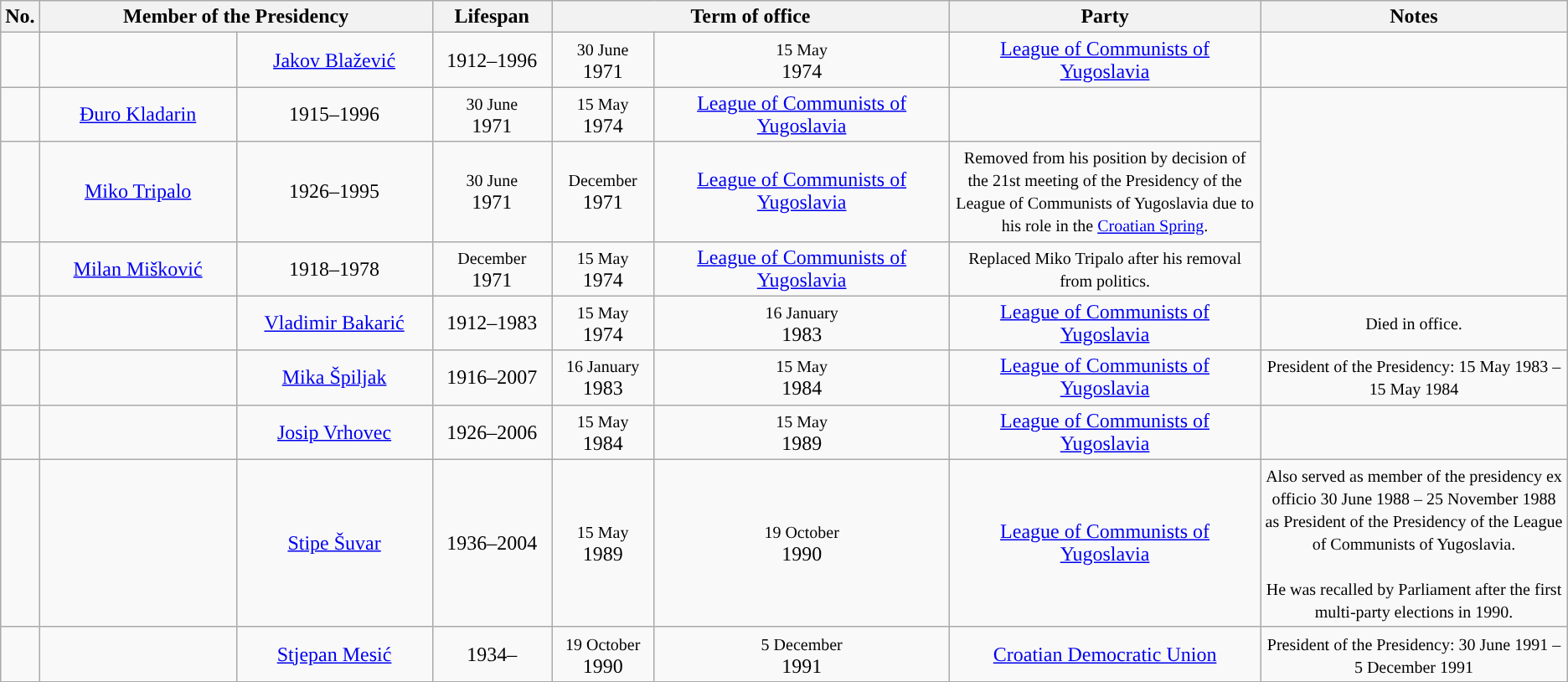<table class="wikitable" style="text-align:center">
<tr>
<th>No.</th>
<th colspan="2">Member of the Presidency</th>
<th>Lifespan</th>
<th colspan="2">Term of office</th>
<th>Party</th>
<th>Notes</th>
</tr>
<tr>
<td style="background: "></td>
<td style="width:1em;"></td>
<td style="width:11em;"><a href='#'>Jakov Blažević</a></td>
<td style="width:6em;">1912–1996</td>
<td style="width:5em;"><small>30 June</small><br>1971</td>
<td style="width:5em;"><small>15 May</small><br>1974</td>
<td style="width:17em;"><a href='#'>League of Communists of Yugoslavia</a></td>
<td style="width:18em;"><small></small></td>
</tr>
<tr>
<td style="width:1em;"></td>
<td style="width:11em;"><a href='#'>Đuro Kladarin</a></td>
<td style="width:6em;">1915–1996</td>
<td style="width:5em;"><small>30 June</small><br>1971</td>
<td style="width:5em;"><small>15 May</small><br>1974</td>
<td style="width:17em;"><a href='#'>League of Communists of Yugoslavia</a></td>
<td style="width:18em;"><small></small></td>
</tr>
<tr>
<td style="width:1em;"></td>
<td style="width:11em;"><a href='#'>Miko Tripalo</a></td>
<td style="width:6em;">1926–1995</td>
<td style="width:5em;"><small>30 June</small><br>1971</td>
<td style="width:5em;"><small>December</small><br>1971</td>
<td style="width:17em;"><a href='#'>League of Communists of Yugoslavia</a></td>
<td style="width:18em;"><small>Removed from his position by decision of the 21st meeting of the Presidency of the League of Communists of Yugoslavia due to his role in the <a href='#'>Croatian Spring</a>.</small></td>
</tr>
<tr>
<td style="width:1em;"></td>
<td style="width:11em;"><a href='#'>Milan Mišković</a></td>
<td style="width:6em;">1918–1978</td>
<td style="width:5em;"><small>December</small><br>1971</td>
<td style="width:5em;"><small>15 May</small><br>1974</td>
<td style="width:17em;"><a href='#'>League of Communists of Yugoslavia</a></td>
<td style="width:18em;"><small>Replaced Miko Tripalo after his removal from politics.</small></td>
</tr>
<tr>
<td style="background: "></td>
<td style="width:1em;"></td>
<td style="width:11em;"><a href='#'>Vladimir Bakarić</a></td>
<td style="width:6em;">1912–1983</td>
<td style="width:5em;"><small>15 May</small><br>1974</td>
<td style="width:5em;"><small>16 January</small><br>1983</td>
<td style="width:17em;"><a href='#'>League of Communists of Yugoslavia</a></td>
<td style="width:18em;"><small>Died in office.</small></td>
</tr>
<tr>
<td style="background: "></td>
<td style="width:1em;"></td>
<td style="width:11em;"><a href='#'>Mika Špiljak</a></td>
<td style="width:6em;">1916–2007</td>
<td style="width:5em;"><small>16 January</small><br>1983</td>
<td style="width:5em;"><small>15 May</small><br>1984</td>
<td style="width:17em;"><a href='#'>League of Communists of Yugoslavia</a></td>
<td style="width:18em;"><small>President of the Presidency: 15 May 1983 – 15 May 1984</small></td>
</tr>
<tr>
<td style="background: "></td>
<td style="width:1em;"></td>
<td style="width:11em;"><a href='#'>Josip Vrhovec</a></td>
<td style="width:6em;">1926–2006</td>
<td style="width:5em;"><small>15 May</small><br>1984</td>
<td style="width:5em;"><small>15 May</small><br>1989</td>
<td style="width:17em;"><a href='#'>League of Communists of Yugoslavia</a></td>
<td style="width:18em;"><small></small></td>
</tr>
<tr>
<td style="background: "></td>
<td style="width:1em;"></td>
<td style="width:11em;"><a href='#'>Stipe Šuvar</a></td>
<td style="width:6em;">1936–2004</td>
<td style="width:5em;"><small>15 May</small><br>1989</td>
<td style="width:5em;"><small>19 October</small><br>1990</td>
<td style="width:17em;"><a href='#'>League of Communists of Yugoslavia</a></td>
<td style="width:18em;"><small>Also served as member of the presidency ex officio 30 June 1988 – 25 November 1988 as President of the Presidency of the League of Communists of Yugoslavia.<br><br> He was recalled by Parliament after the first multi-party elections in 1990.</small></td>
</tr>
<tr>
<td style="background: "></td>
<td style="width:1em;"></td>
<td style="width:11em;"><a href='#'>Stjepan Mesić</a></td>
<td style="width:6em;">1934–</td>
<td style="width:5em;"><small>19 October</small><br>1990</td>
<td style="width:5em;"><small>5 December</small><br>1991</td>
<td style="width:17em;"><a href='#'>Croatian Democratic Union</a></td>
<td style="width:18em;"><small>President of the Presidency: 30 June 1991 – 5 December 1991</small></td>
</tr>
</table>
